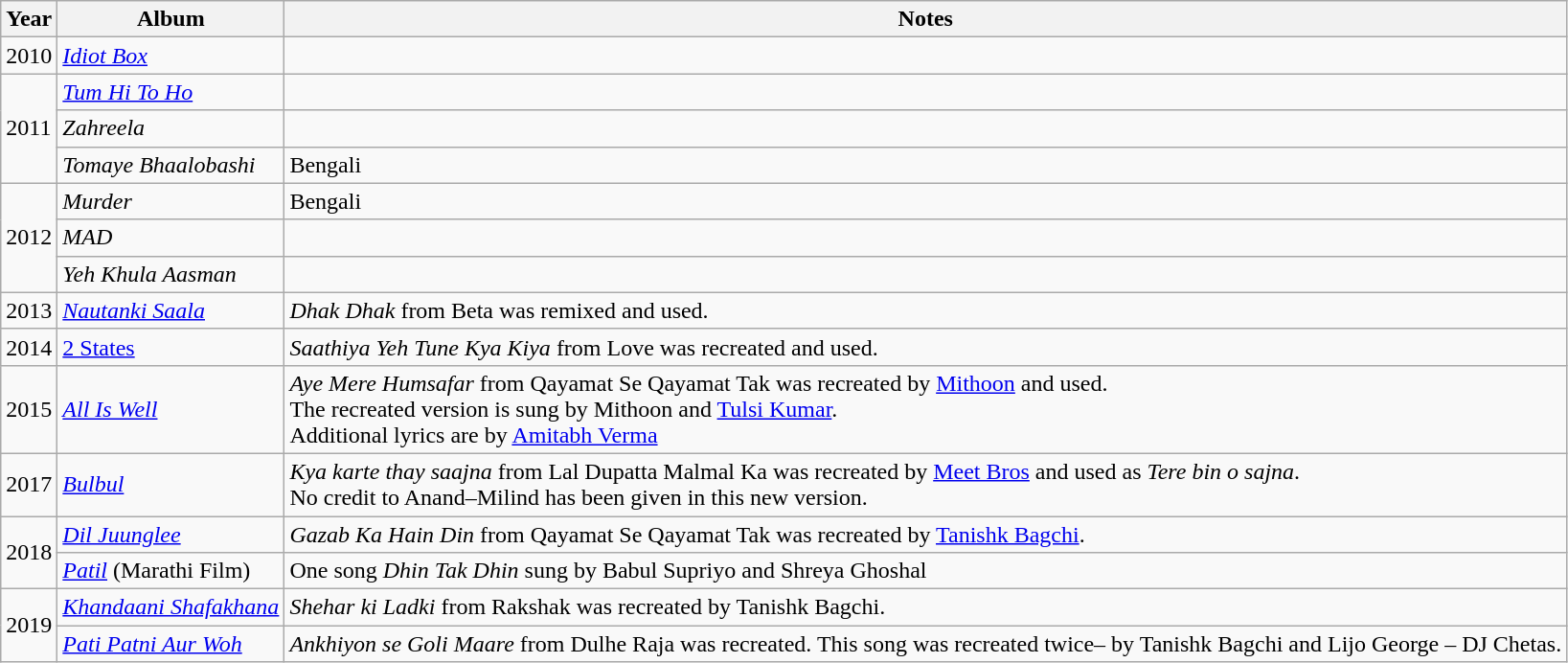<table class="wikitable sortable">
<tr>
<th>Year</th>
<th>Album</th>
<th>Notes</th>
</tr>
<tr>
<td>2010</td>
<td><em><a href='#'>Idiot Box</a></em></td>
<td></td>
</tr>
<tr>
<td rowspan="3">2011</td>
<td><em><a href='#'>Tum Hi To Ho</a></em></td>
<td></td>
</tr>
<tr>
<td><em>Zahreela</em></td>
<td></td>
</tr>
<tr>
<td><em>Tomaye Bhaalobashi</em></td>
<td>Bengali</td>
</tr>
<tr>
<td rowspan= 3>2012</td>
<td><em>Murder</em></td>
<td>Bengali</td>
</tr>
<tr>
<td><em>MAD</em></td>
<td></td>
</tr>
<tr>
<td><em>Yeh Khula Aasman</em></td>
<td></td>
</tr>
<tr>
<td>2013</td>
<td><em><a href='#'>Nautanki Saala</a></em></td>
<td><em>Dhak Dhak</em> from Beta was remixed and used.</td>
</tr>
<tr>
<td>2014</td>
<td><em><a href='#'></em>2 States<em></a></em></td>
<td><em>Saathiya Yeh Tune Kya Kiya</em> from Love was recreated and used.</td>
</tr>
<tr>
<td>2015</td>
<td><em><a href='#'>All Is Well</a></em></td>
<td><em>Aye Mere Humsafar</em> from Qayamat Se Qayamat Tak was recreated by <a href='#'>Mithoon</a> and used. <br>The recreated version is sung by Mithoon and <a href='#'>Tulsi Kumar</a>. <br> Additional lyrics are by <a href='#'>Amitabh Verma</a></td>
</tr>
<tr>
<td>2017</td>
<td><em><a href='#'>Bulbul</a></em></td>
<td><em>Kya karte thay saajna</em> from Lal Dupatta Malmal Ka was recreated by <a href='#'>Meet Bros</a> and used as <em>Tere bin o sajna</em>. <br> No credit to Anand–Milind has been given in this new version.</td>
</tr>
<tr>
<td rowspan="2">2018</td>
<td><em><a href='#'>Dil Juunglee</a></em></td>
<td><em>Gazab Ka Hain Din</em> from Qayamat Se Qayamat Tak was recreated by <a href='#'>Tanishk Bagchi</a>.</td>
</tr>
<tr>
<td><a href='#'><em>Patil</em></a> (Marathi Film)</td>
<td>One song <em>Dhin Tak Dhin</em> sung by Babul Supriyo and Shreya Ghoshal</td>
</tr>
<tr>
<td rowspan="2">2019</td>
<td><em><a href='#'>Khandaani Shafakhana</a></em></td>
<td><em>Shehar ki Ladki</em> from Rakshak was recreated by Tanishk Bagchi.</td>
</tr>
<tr>
<td><em><a href='#'>Pati Patni Aur Woh</a></em></td>
<td><em>Ankhiyon se Goli Maare</em> from Dulhe Raja was recreated. This song was recreated twice– by Tanishk Bagchi and Lijo George – DJ Chetas.</td>
</tr>
</table>
